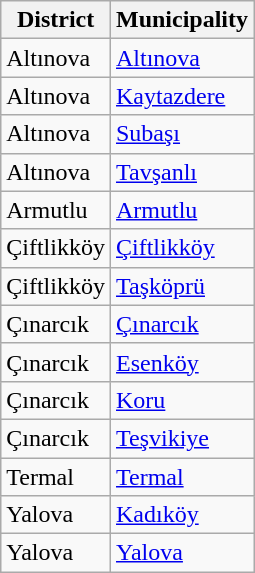<table class="sortable wikitable">
<tr>
<th>District</th>
<th>Municipality</th>
</tr>
<tr>
<td>Altınova</td>
<td><a href='#'>Altınova</a></td>
</tr>
<tr>
<td>Altınova</td>
<td><a href='#'>Kaytazdere</a></td>
</tr>
<tr>
<td>Altınova</td>
<td><a href='#'>Subaşı</a></td>
</tr>
<tr>
<td>Altınova</td>
<td><a href='#'>Tavşanlı</a></td>
</tr>
<tr>
<td>Armutlu</td>
<td><a href='#'>Armutlu</a></td>
</tr>
<tr>
<td>Çiftlikköy</td>
<td><a href='#'>Çiftlikköy</a></td>
</tr>
<tr>
<td>Çiftlikköy</td>
<td><a href='#'>Taşköprü</a></td>
</tr>
<tr>
<td>Çınarcık</td>
<td><a href='#'>Çınarcık</a></td>
</tr>
<tr>
<td>Çınarcık</td>
<td><a href='#'>Esenköy</a></td>
</tr>
<tr>
<td>Çınarcık</td>
<td><a href='#'>Koru</a></td>
</tr>
<tr>
<td>Çınarcık</td>
<td><a href='#'>Teşvikiye</a></td>
</tr>
<tr>
<td>Termal</td>
<td><a href='#'>Termal</a></td>
</tr>
<tr>
<td>Yalova</td>
<td><a href='#'>Kadıköy</a></td>
</tr>
<tr>
<td>Yalova</td>
<td><a href='#'>Yalova</a></td>
</tr>
</table>
